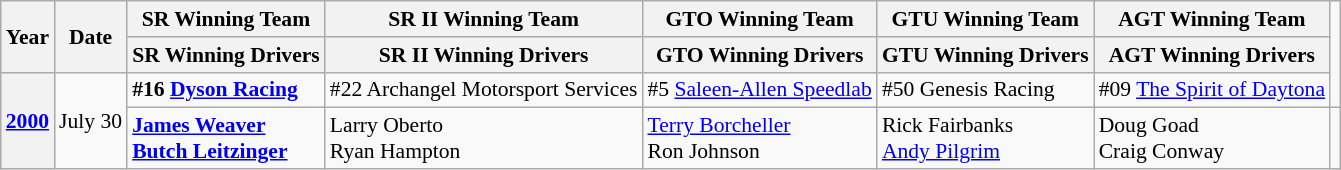<table class="wikitable" style="font-size: 90%;">
<tr>
<th rowspan=2>Year</th>
<th rowspan=2>Date</th>
<th>SR Winning Team</th>
<th>SR II Winning Team</th>
<th>GTO Winning Team</th>
<th>GTU Winning Team</th>
<th>AGT Winning Team</th>
</tr>
<tr>
<th>SR Winning Drivers</th>
<th>SR II Winning Drivers</th>
<th>GTO Winning Drivers</th>
<th>GTU Winning Drivers</th>
<th>AGT Winning Drivers</th>
</tr>
<tr>
<th rowspan=2><a href='#'>2000</a></th>
<td rowspan=2>July 30</td>
<td><strong> #16 <a href='#'>Dyson Racing</a> </strong></td>
<td> #22 Archangel Motorsport Services</td>
<td> #5 <a href='#'>Saleen-Allen Speedlab</a></td>
<td> #50 Genesis Racing</td>
<td> #09 <a href='#'>The Spirit of Daytona</a></td>
</tr>
<tr>
<td><strong> <a href='#'>James Weaver</a><br> <a href='#'>Butch Leitzinger</a></strong></td>
<td> Larry Oberto<br> Ryan Hampton</td>
<td> <a href='#'>Terry Borcheller</a><br> Ron Johnson</td>
<td> Rick Fairbanks<br> <a href='#'>Andy Pilgrim</a></td>
<td> Doug Goad<br> Craig Conway</td>
<td></td>
</tr>
</table>
